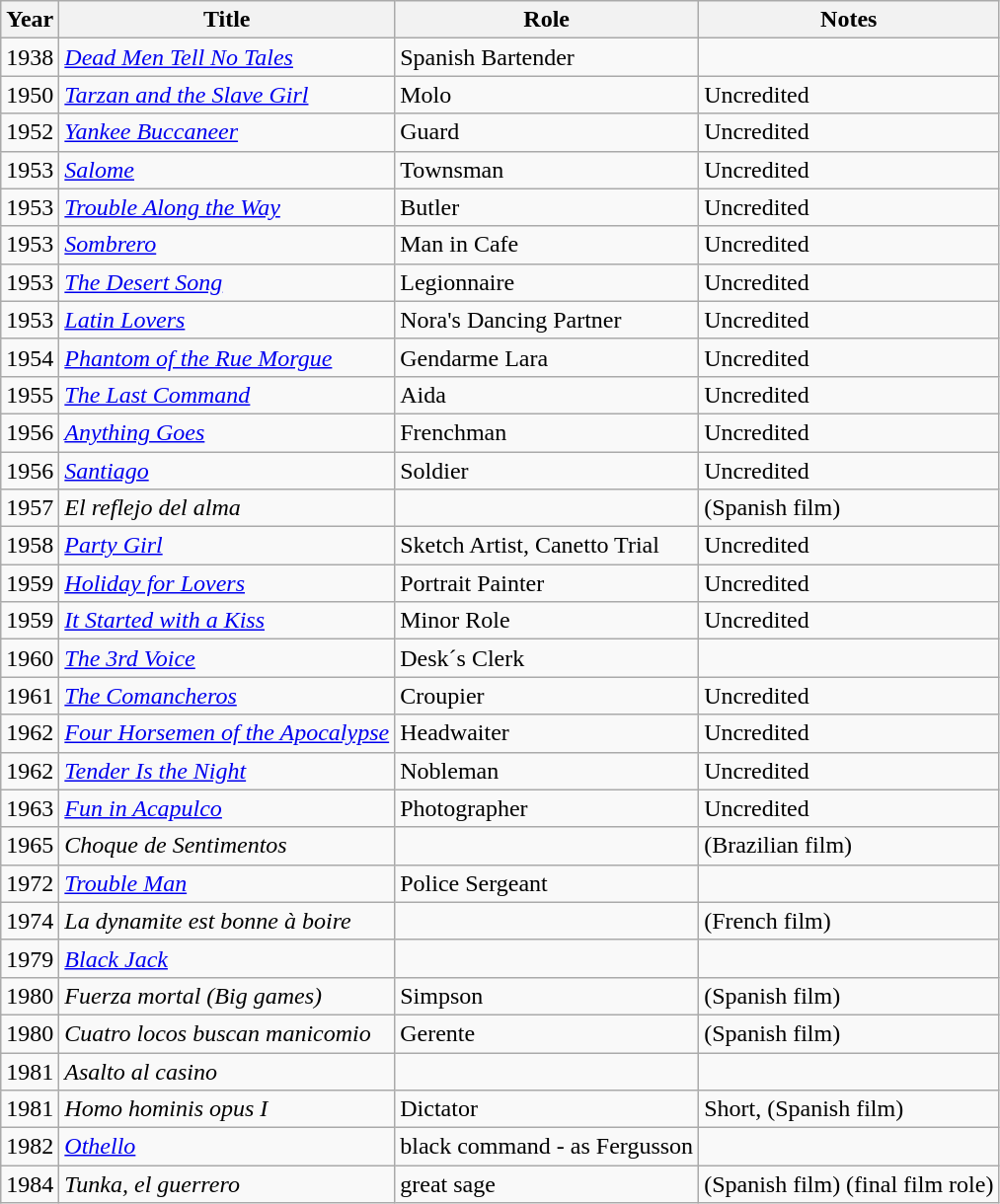<table class="wikitable sortable">
<tr>
<th>Year</th>
<th>Title</th>
<th>Role</th>
<th>Notes</th>
</tr>
<tr>
<td>1938</td>
<td><em><a href='#'>Dead Men Tell No Tales</a></em></td>
<td>Spanish Bartender</td>
<td></td>
</tr>
<tr>
<td>1950</td>
<td><em><a href='#'>Tarzan and the Slave Girl</a></em></td>
<td>Molo</td>
<td>Uncredited</td>
</tr>
<tr>
<td>1952</td>
<td><em><a href='#'>Yankee Buccaneer</a></em></td>
<td>Guard</td>
<td>Uncredited</td>
</tr>
<tr>
<td>1953</td>
<td><em><a href='#'>Salome</a></em></td>
<td>Townsman</td>
<td>Uncredited</td>
</tr>
<tr>
<td>1953</td>
<td><em><a href='#'>Trouble Along the Way</a></em></td>
<td>Butler</td>
<td>Uncredited</td>
</tr>
<tr>
<td>1953</td>
<td><em><a href='#'>Sombrero</a></em></td>
<td>Man in Cafe</td>
<td>Uncredited</td>
</tr>
<tr>
<td>1953</td>
<td><em><a href='#'>The Desert Song</a></em></td>
<td>Legionnaire</td>
<td>Uncredited</td>
</tr>
<tr>
<td>1953</td>
<td><em><a href='#'>Latin Lovers</a></em></td>
<td>Nora's Dancing Partner</td>
<td>Uncredited</td>
</tr>
<tr>
<td>1954</td>
<td><em><a href='#'>Phantom of the Rue Morgue</a></em></td>
<td>Gendarme Lara</td>
<td>Uncredited</td>
</tr>
<tr>
<td>1955</td>
<td><em><a href='#'>The Last Command</a></em></td>
<td>Aida</td>
<td>Uncredited</td>
</tr>
<tr>
<td>1956</td>
<td><em><a href='#'>Anything Goes</a></em></td>
<td>Frenchman</td>
<td>Uncredited</td>
</tr>
<tr>
<td>1956</td>
<td><em><a href='#'>Santiago</a></em></td>
<td>Soldier</td>
<td>Uncredited</td>
</tr>
<tr>
<td>1957</td>
<td><em>El reflejo del alma</em></td>
<td></td>
<td>(Spanish film)</td>
</tr>
<tr>
<td>1958</td>
<td><em><a href='#'>Party Girl</a></em></td>
<td>Sketch Artist, Canetto Trial</td>
<td>Uncredited</td>
</tr>
<tr>
<td>1959</td>
<td><em><a href='#'>Holiday for Lovers</a></em></td>
<td>Portrait Painter</td>
<td>Uncredited</td>
</tr>
<tr>
<td>1959</td>
<td><em><a href='#'>It Started with a Kiss</a></em></td>
<td>Minor Role</td>
<td>Uncredited</td>
</tr>
<tr>
<td>1960</td>
<td><em><a href='#'>The 3rd Voice</a></em></td>
<td>Desk´s Clerk</td>
<td></td>
</tr>
<tr>
<td>1961</td>
<td><em><a href='#'>The Comancheros</a></em></td>
<td>Croupier</td>
<td>Uncredited</td>
</tr>
<tr>
<td>1962</td>
<td><em><a href='#'>Four Horsemen of the Apocalypse</a></em></td>
<td>Headwaiter</td>
<td>Uncredited</td>
</tr>
<tr>
<td>1962</td>
<td><em><a href='#'>Tender Is the Night</a></em></td>
<td>Nobleman</td>
<td>Uncredited</td>
</tr>
<tr>
<td>1963</td>
<td><em><a href='#'>Fun in Acapulco</a></em></td>
<td>Photographer</td>
<td>Uncredited</td>
</tr>
<tr>
<td>1965</td>
<td><em>Choque de Sentimentos</em></td>
<td></td>
<td>(Brazilian film)</td>
</tr>
<tr>
<td>1972</td>
<td><em><a href='#'>Trouble Man</a></em></td>
<td>Police Sergeant</td>
<td></td>
</tr>
<tr>
<td>1974</td>
<td><em>La dynamite est bonne à boire</em></td>
<td></td>
<td>(French film)</td>
</tr>
<tr>
<td>1979</td>
<td><em><a href='#'>Black Jack</a></em></td>
<td></td>
<td></td>
</tr>
<tr>
<td>1980</td>
<td><em>Fuerza mortal (Big games)</em></td>
<td>Simpson</td>
<td>(Spanish film)</td>
</tr>
<tr>
<td>1980</td>
<td><em>Cuatro locos buscan manicomio</em></td>
<td>Gerente</td>
<td>(Spanish film)</td>
</tr>
<tr>
<td>1981</td>
<td><em>Asalto al casino</em></td>
<td></td>
<td></td>
</tr>
<tr>
<td>1981</td>
<td><em>Homo hominis opus I</em></td>
<td>Dictator</td>
<td>Short, (Spanish film)</td>
</tr>
<tr>
<td>1982</td>
<td><em><a href='#'>Othello</a></em></td>
<td>black command - as Fergusson</td>
<td></td>
</tr>
<tr>
<td>1984</td>
<td><em>Tunka, el guerrero</em></td>
<td>great sage</td>
<td>(Spanish film) (final film role)</td>
</tr>
</table>
